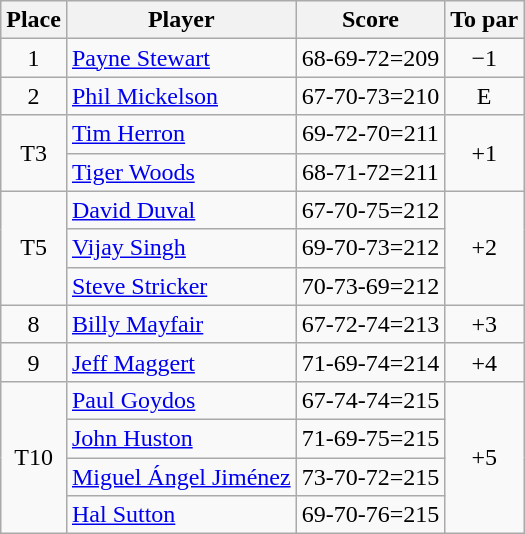<table class="wikitable">
<tr>
<th>Place</th>
<th>Player</th>
<th>Score</th>
<th>To par</th>
</tr>
<tr>
<td align=center>1</td>
<td> <a href='#'>Payne Stewart</a></td>
<td align=center>68-69-72=209</td>
<td align=center>−1</td>
</tr>
<tr>
<td align=center>2</td>
<td> <a href='#'>Phil Mickelson</a></td>
<td align=center>67-70-73=210</td>
<td align=center>E</td>
</tr>
<tr>
<td rowspan="2" align=center>T3</td>
<td> <a href='#'>Tim Herron</a></td>
<td align=center>69-72-70=211</td>
<td rowspan="2" align=center>+1</td>
</tr>
<tr>
<td> <a href='#'>Tiger Woods</a></td>
<td align=center>68-71-72=211</td>
</tr>
<tr>
<td rowspan="3" align=center>T5</td>
<td> <a href='#'>David Duval</a></td>
<td align=center>67-70-75=212</td>
<td rowspan="3" align=center>+2</td>
</tr>
<tr>
<td> <a href='#'>Vijay Singh</a></td>
<td align=center>69-70-73=212</td>
</tr>
<tr>
<td> <a href='#'>Steve Stricker</a></td>
<td align=center>70-73-69=212</td>
</tr>
<tr>
<td align=center>8</td>
<td> <a href='#'>Billy Mayfair</a></td>
<td align=center>67-72-74=213</td>
<td align=center>+3</td>
</tr>
<tr>
<td align=center>9</td>
<td> <a href='#'>Jeff Maggert</a></td>
<td align=center>71-69-74=214</td>
<td align=center>+4</td>
</tr>
<tr>
<td rowspan="4" align=center>T10</td>
<td> <a href='#'>Paul Goydos</a></td>
<td align=center>67-74-74=215</td>
<td rowspan="4" align=center>+5</td>
</tr>
<tr>
<td> <a href='#'>John Huston</a></td>
<td align=center>71-69-75=215</td>
</tr>
<tr>
<td> <a href='#'>Miguel Ángel Jiménez</a></td>
<td align=center>73-70-72=215</td>
</tr>
<tr>
<td> <a href='#'>Hal Sutton</a></td>
<td align=center>69-70-76=215</td>
</tr>
</table>
